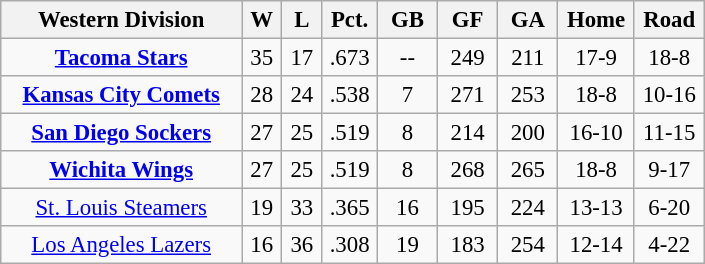<table class="wikitable" width="470" style="font-size:95%; text-align:center">
<tr>
<th width="30%">Western Division</th>
<th width="5%">W</th>
<th width="5%">L</th>
<th width="5%">Pct.</th>
<th width="7.5%">GB</th>
<th width="7.5%">GF</th>
<th width="7.5%">GA</th>
<th width="7.5%">Home</th>
<th width="7.5%">Road</th>
</tr>
<tr>
<td><strong><a href='#'>Tacoma Stars</a></strong></td>
<td>35</td>
<td>17</td>
<td>.673</td>
<td>--</td>
<td>249</td>
<td>211</td>
<td>17-9</td>
<td>18-8</td>
</tr>
<tr>
<td><strong><a href='#'>Kansas City Comets</a></strong></td>
<td>28</td>
<td>24</td>
<td>.538</td>
<td>7</td>
<td>271</td>
<td>253</td>
<td>18-8</td>
<td>10-16</td>
</tr>
<tr>
<td><strong><a href='#'>San Diego Sockers</a></strong></td>
<td>27</td>
<td>25</td>
<td>.519</td>
<td>8</td>
<td>214</td>
<td>200</td>
<td>16-10</td>
<td>11-15</td>
</tr>
<tr>
<td><strong><a href='#'>Wichita Wings</a></strong></td>
<td>27</td>
<td>25</td>
<td>.519</td>
<td>8</td>
<td>268</td>
<td>265</td>
<td>18-8</td>
<td>9-17</td>
</tr>
<tr>
<td><a href='#'>St. Louis Steamers</a></td>
<td>19</td>
<td>33</td>
<td>.365</td>
<td>16</td>
<td>195</td>
<td>224</td>
<td>13-13</td>
<td>6-20</td>
</tr>
<tr>
<td><a href='#'>Los Angeles Lazers</a></td>
<td>16</td>
<td>36</td>
<td>.308</td>
<td>19</td>
<td>183</td>
<td>254</td>
<td>12-14</td>
<td>4-22</td>
</tr>
</table>
